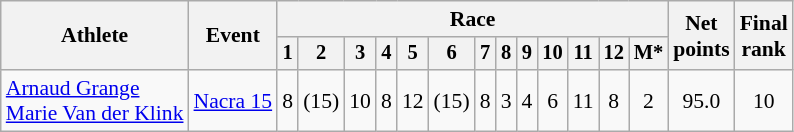<table class="wikitable" style="font-size:90%">
<tr>
<th rowspan=2>Athlete</th>
<th rowspan=2>Event</th>
<th colspan=13>Race</th>
<th rowspan=2>Net<br>points</th>
<th rowspan=2>Final <br>rank</th>
</tr>
<tr style="font-size:95%">
<th>1</th>
<th>2</th>
<th>3</th>
<th>4</th>
<th>5</th>
<th>6</th>
<th>7</th>
<th>8</th>
<th>9</th>
<th>10</th>
<th>11</th>
<th>12</th>
<th>M*</th>
</tr>
<tr align=center>
<td align=left><a href='#'>Arnaud Grange</a><br><a href='#'>Marie Van der Klink</a></td>
<td align=left><a href='#'>Nacra 15</a></td>
<td>8</td>
<td>(15)</td>
<td>10</td>
<td>8</td>
<td>12</td>
<td>(15)</td>
<td>8</td>
<td>3</td>
<td>4</td>
<td>6</td>
<td>11</td>
<td>8</td>
<td>2</td>
<td>95.0</td>
<td>10</td>
</tr>
</table>
